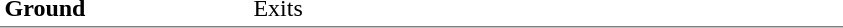<table table border=0 cellspacing=0 cellpadding=3>
<tr>
<td style="border-bottom:solid 1px gray;" width=50 rowspan=10 valign=top><strong>Ground</strong></td>
</tr>
<tr>
<td style="border-bottom:solid 1px gray;" width=100 rowspan=2 valign=top></td>
<td style="border-bottom:solid 1px gray;" width=390 rowspan=2 valign=top>Exits</td>
</tr>
</table>
